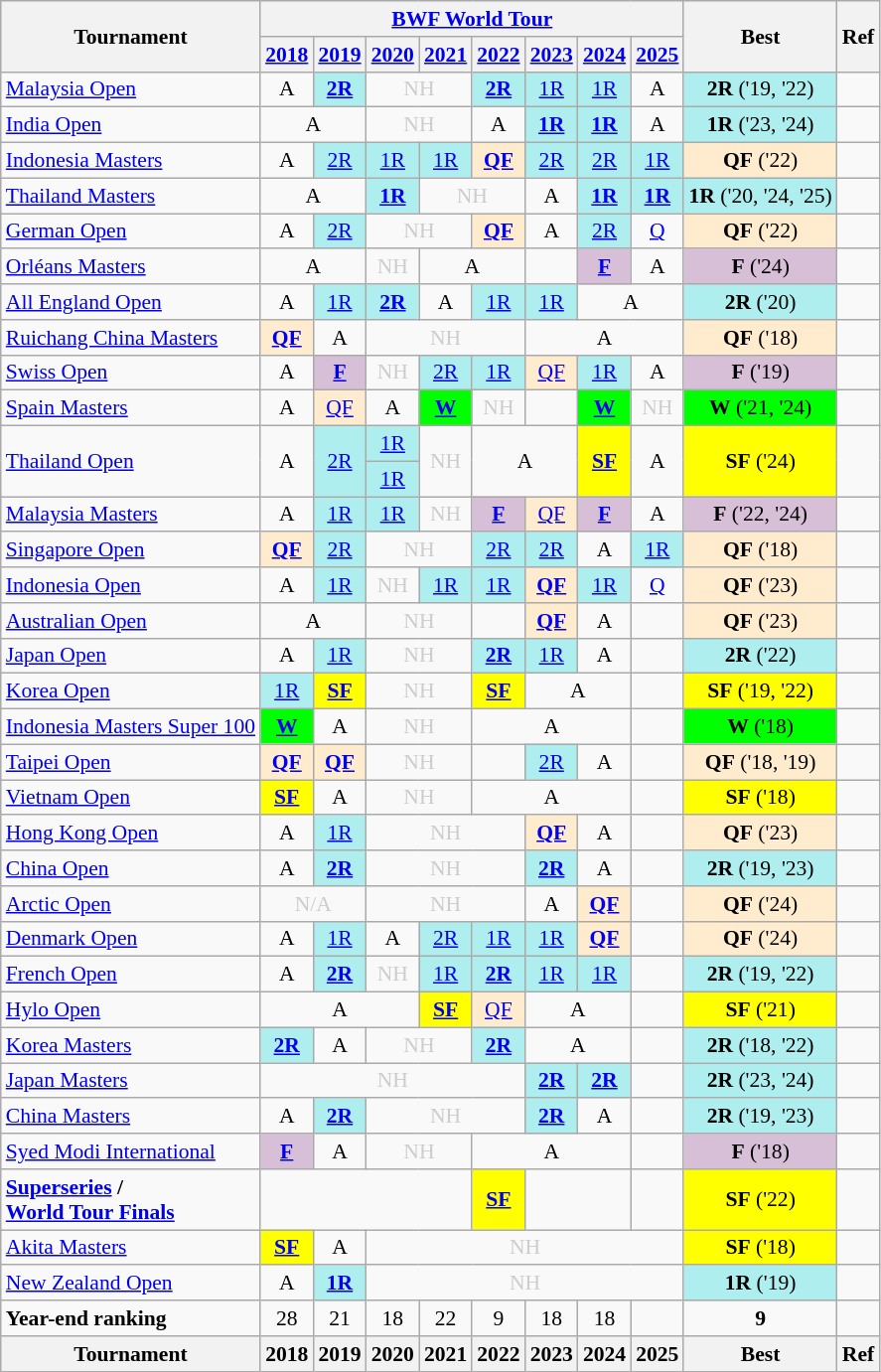<table style='font-size: 90%; text-align:center;' class='wikitable'>
<tr>
<th rowspan="2">Tournament</th>
<th colspan="8"><a href='#'>BWF World Tour</a></th>
<th rowspan="2">Best</th>
<th rowspan="2">Ref</th>
</tr>
<tr>
<th><a href='#'>2018</a></th>
<th><a href='#'>2019</a></th>
<th><a href='#'>2020</a></th>
<th><a href='#'>2021</a></th>
<th><a href='#'>2022</a></th>
<th><a href='#'>2023</a></th>
<th><a href='#'>2024</a></th>
<th><a href='#'>2025</a></th>
</tr>
<tr>
<td align=left><a href='#'>Malaysia Open</a></td>
<td>A</td>
<td bgcolor=AFEEEE><strong><a href='#'>2R</a></strong></td>
<td colspan="2" style=color:#ccc>NH</td>
<td bgcolor=AFEEEE><strong><a href='#'>2R</a></strong></td>
<td bgcolor=AFEEEE><a href='#'>1R</a></td>
<td bgcolor=AFEEEE><a href='#'>1R</a></td>
<td>A</td>
<td bgcolor=AFEEEE><strong>2R</strong> ('19, '22)</td>
<td></td>
</tr>
<tr>
<td align=left><a href='#'>India Open</a></td>
<td colspan="2">A</td>
<td colspan="2" style=color:#ccc>NH</td>
<td>A</td>
<td bgcolor=AFEEEE><strong><a href='#'>1R</a></strong></td>
<td bgcolor=AFEEEE><strong><a href='#'>1R</a></strong></td>
<td>A</td>
<td bgcolor=AFEEEE><strong>1R</strong> ('23, '24)</td>
<td></td>
</tr>
<tr>
<td align=left><a href='#'>Indonesia Masters</a></td>
<td>A</td>
<td bgcolor=AFEEEE><a href='#'>2R</a></td>
<td bgcolor=AFEEEE><a href='#'>1R</a></td>
<td bgcolor=AFEEEE><a href='#'>1R</a></td>
<td bgcolor=FFEBCD><strong><a href='#'>QF</a></strong></td>
<td bgcolor=AFEEEE><a href='#'>2R</a></td>
<td bgcolor=AFEEEE><a href='#'>2R</a></td>
<td bgcolor=AFEEEE><a href='#'>1R</a></td>
<td bgcolor=FFEBCD><strong>QF</strong> ('22)</td>
<td></td>
</tr>
<tr>
<td align=left><a href='#'>Thailand Masters</a></td>
<td colspan="2">A</td>
<td bgcolor=AFEEEE><strong><a href='#'>1R</a></strong></td>
<td colspan="2" style=color:#ccc>NH</td>
<td>A</td>
<td bgcolor=AFEEEE><strong><a href='#'>1R</a></strong></td>
<td bgcolor=AFEEEE><strong><a href='#'>1R</a></strong></td>
<td bgcolor=AFEEEE><strong>1R</strong> ('20, '24, '25)</td>
<td></td>
</tr>
<tr>
<td align=left><a href='#'>German Open</a></td>
<td>A</td>
<td bgcolor=AFEEEE><a href='#'>2R</a></td>
<td colspan="2" style=color:#ccc>NH</td>
<td bgcolor=FFEBCD><strong><a href='#'>QF</a></strong></td>
<td>A</td>
<td bgcolor=AFEEEE><a href='#'>2R</a></td>
<td><a href='#'>Q</a></td>
<td bgcolor=FFEBCD><strong>QF</strong> ('22)</td>
<td></td>
</tr>
<tr>
<td align=left><a href='#'>Orléans Masters</a></td>
<td colspan="2">A</td>
<td style=color:#ccc>NH</td>
<td colspan="2">A</td>
<td><a href='#'></a></td>
<td bgcolor=D8BFD8><strong><a href='#'>F</a></strong></td>
<td>A</td>
<td bgcolor=D8BFD8><strong>F</strong> ('24)</td>
<td></td>
</tr>
<tr>
<td align=left><a href='#'>All England Open</a></td>
<td>A</td>
<td bgcolor=AFEEEE><a href='#'>1R</a></td>
<td bgcolor=AFEEEE><a href='#'><strong>2R</strong></a></td>
<td>A</td>
<td bgcolor=AFEEEE><a href='#'>1R</a></td>
<td bgcolor=AFEEEE><a href='#'>1R</a></td>
<td colspan="2">A</td>
<td bgcolor=AFEEEE><strong>2R</strong> ('20)</td>
<td></td>
</tr>
<tr>
<td align=left><a href='#'>Ruichang China Masters</a></td>
<td bgcolor=FFEBCD><a href='#'><strong>QF</strong></a></td>
<td>A</td>
<td colspan="3" style=color:#ccc>NH</td>
<td colspan="3">A</td>
<td bgcolor=FFEBCD><strong>QF</strong> ('18)</td>
<td></td>
</tr>
<tr>
<td align=left><a href='#'>Swiss Open</a></td>
<td>A</td>
<td bgcolor=D8BFD8><a href='#'><strong>F</strong></a></td>
<td style=color:#ccc>NH</td>
<td bgcolor=AFEEEE><a href='#'>2R</a></td>
<td bgcolor=AFEEEE><a href='#'>1R</a></td>
<td bgcolor=FFEBCD><a href='#'>QF</a></td>
<td bgcolor=AFEEEE><a href='#'>1R</a></td>
<td>A</td>
<td bgcolor=D8BFD8><strong>F</strong> ('19)</td>
<td></td>
</tr>
<tr>
<td align=left><a href='#'>Spain Masters</a></td>
<td>A</td>
<td bgcolor=FFEBCD><a href='#'>QF</a></td>
<td>A</td>
<td bgcolor=00FF00><a href='#'><strong>W</strong></a></td>
<td 2022; style=color:#ccc>NH</td>
<td><a href='#'></a></td>
<td bgcolor=00FF00><strong><a href='#'>W</a></strong></td>
<td 2025; style=color:#ccc>NH</td>
<td bgcolor=00FF00><strong>W</strong> ('21, '24)</td>
<td></td>
</tr>
<tr>
<td rowspan="2" align=left><a href='#'>Thailand Open</a></td>
<td rowspan="2">A</td>
<td rowspan="2" bgcolor=AFEEEE><a href='#'>2R</a></td>
<td bgcolor=AFEEEE><a href='#'>1R</a></td>
<td rowspan="2" style=color:#ccc>NH</td>
<td rowspan="2" colspan="2">A</td>
<td rowspan="2" bgcolor=FFFF00><strong><a href='#'>SF</a></strong></td>
<td rowspan="2">A</td>
<td rowspan="2" bgcolor=FFFF00><strong>SF</strong> ('24)</td>
<td rowspan="2"></td>
</tr>
<tr>
<td bgcolor=AFEEEE><a href='#'>1R</a></td>
</tr>
<tr>
<td align=left><a href='#'>Malaysia Masters</a></td>
<td>A</td>
<td bgcolor=AFEEEE><a href='#'>1R</a></td>
<td bgcolor=AFEEEE><a href='#'>1R</a></td>
<td style=color:#ccc>NH</td>
<td bgcolor=D8BFD8><strong><a href='#'>F</a></strong></td>
<td bgcolor=FFEBCD><a href='#'>QF</a></td>
<td bgcolor=D8BFD8><strong><a href='#'>F</a></strong></td>
<td>A</td>
<td bgcolor=D8BFD8><strong>F</strong> ('22, '24)</td>
<td></td>
</tr>
<tr>
<td align=left><a href='#'>Singapore Open</a></td>
<td bgcolor=FFEBCD><a href='#'><strong>QF</strong></a></td>
<td bgcolor=AFEEEE><a href='#'>2R</a></td>
<td colspan="2" style=color:#ccc>NH</td>
<td bgcolor=AFEEEE><a href='#'>2R</a></td>
<td bgcolor=AFEEEE><a href='#'>2R</a></td>
<td>A</td>
<td bgcolor=AFEEEE><a href='#'>1R</a></td>
<td bgcolor=FFEBCD><strong>QF</strong> ('18)</td>
<td></td>
</tr>
<tr>
<td align=left><a href='#'>Indonesia Open</a></td>
<td>A</td>
<td bgcolor=AFEEEE><a href='#'>1R</a></td>
<td style=color:#ccc>NH</td>
<td bgcolor=AFEEEE><a href='#'>1R</a></td>
<td bgcolor=AFEEEE><a href='#'>1R</a></td>
<td bgcolor=FFEBCD><strong><a href='#'>QF</a></strong></td>
<td bgcolor=AFEEEE><a href='#'>1R</a></td>
<td><a href='#'>Q</a></td>
<td bgcolor=FFEBCD><strong>QF</strong> ('23)</td>
<td></td>
</tr>
<tr>
<td align=left><a href='#'>Australian Open</a></td>
<td colspan="2">A</td>
<td colspan="2" style=color:#ccc>NH</td>
<td><a href='#'></a></td>
<td bgcolor=FFEBCD><strong><a href='#'>QF</a></strong></td>
<td>A</td>
<td></td>
<td bgcolor=FFEBCD><strong>QF</strong> ('23)</td>
<td></td>
</tr>
<tr>
<td align=left><a href='#'>Japan Open</a></td>
<td>A</td>
<td bgcolor=AFEEEE><a href='#'>1R</a></td>
<td colspan="2" style=color:#ccc>NH</td>
<td bgcolor=AFEEEE><strong><a href='#'>2R</a></strong></td>
<td bgcolor=AFEEEE><a href='#'>1R</a></td>
<td>A</td>
<td></td>
<td bgcolor=AFEEEE><strong>2R</strong> ('22)</td>
<td></td>
</tr>
<tr>
<td align=left><a href='#'>Korea Open</a></td>
<td bgcolor=AFEEEE><a href='#'>1R</a></td>
<td bgcolor=FFFF00><strong><a href='#'>SF</a></strong></td>
<td colspan="2" style=color:#ccc>NH</td>
<td bgcolor=FFFF00><strong><a href='#'>SF</a></strong></td>
<td colspan="2">A</td>
<td></td>
<td bgcolor=FFFF00><strong>SF</strong> ('19, '22)</td>
<td></td>
</tr>
<tr>
<td align=left><a href='#'>Indonesia Masters Super 100</a></td>
<td bgcolor=00FF00><a href='#'><strong>W</strong></a></td>
<td>A</td>
<td colspan="2" style=color:#ccc>NH</td>
<td colspan="3">A</td>
<td></td>
<td bgcolor=00FF00><strong>W</strong> ('18)</td>
<td></td>
</tr>
<tr>
<td align=left><a href='#'>Taipei Open</a></td>
<td bgcolor=FFEBCD><a href='#'><strong>QF</strong></a></td>
<td bgcolor=FFEBCD><a href='#'><strong>QF</strong></a></td>
<td colspan="2" style=color:#ccc>NH</td>
<td><a href='#'></a></td>
<td bgcolor=AFEEEE><a href='#'>2R</a></td>
<td>A</td>
<td></td>
<td bgcolor=FFEBCD><strong>QF</strong> ('18, '19)</td>
<td></td>
</tr>
<tr>
<td align=left><a href='#'>Vietnam Open</a></td>
<td bgcolor=FFFF00><a href='#'><strong>SF</strong></a></td>
<td>A</td>
<td colspan="2" style=color:#ccc>NH</td>
<td colspan="3">A</td>
<td></td>
<td bgcolor=FFFF00><strong>SF</strong> ('18)</td>
<td></td>
</tr>
<tr>
<td align=left><a href='#'>Hong Kong Open</a></td>
<td>A</td>
<td bgcolor=AFEEEE><a href='#'>1R</a></td>
<td colspan="3" style=color:#ccc>NH</td>
<td bgcolor=FFEBCD><a href='#'><strong>QF</strong></a></td>
<td>A</td>
<td></td>
<td bgcolor=FFEBCD><strong>QF</strong> ('23)</td>
<td></td>
</tr>
<tr>
<td align=left><a href='#'>China Open</a></td>
<td>A</td>
<td bgcolor=AFEEEE><a href='#'><strong>2R</strong></a></td>
<td colspan="3" style=color:#ccc>NH</td>
<td bgcolor=AFEEEE><a href='#'><strong>2R</strong></a></td>
<td>A</td>
<td></td>
<td bgcolor=AFEEEE><strong>2R</strong> ('19, '23)</td>
<td></td>
</tr>
<tr>
<td align=left><a href='#'>Arctic Open</a></td>
<td colspan="2" style=color:#ccc>N/A</td>
<td colspan="3" style=color:#ccc>NH</td>
<td>A</td>
<td bgcolor=FFEBCD><strong><a href='#'>QF</a></strong></td>
<td></td>
<td bgcolor=FFEBCD><strong>QF</strong> ('24)</td>
<td></td>
</tr>
<tr>
<td align=left><a href='#'>Denmark Open</a></td>
<td>A</td>
<td bgcolor=AFEEEE><a href='#'>1R</a></td>
<td>A</td>
<td bgcolor=AFEEEE><a href='#'>2R</a></td>
<td bgcolor=AFEEEE><a href='#'>1R</a></td>
<td bgcolor=AFEEEE><a href='#'>1R</a></td>
<td bgcolor=FFEBCD><strong><a href='#'>QF</a></strong></td>
<td></td>
<td bgcolor=FFEBCD><strong>QF</strong> ('24)</td>
<td></td>
</tr>
<tr>
<td align=left><a href='#'>French Open</a></td>
<td>A</td>
<td bgcolor=AFEEEE><a href='#'><strong>2R</strong></a></td>
<td style=color:#ccc>NH</td>
<td bgcolor=AFEEEE><a href='#'>1R</a></td>
<td bgcolor=AFEEEE><strong><a href='#'>2R</a></strong></td>
<td bgcolor=AFEEEE><a href='#'>1R</a></td>
<td bgcolor=AFEEEE><a href='#'>1R</a></td>
<td></td>
<td bgcolor=AFEEEE><strong>2R</strong> ('19, '22)</td>
<td></td>
</tr>
<tr>
<td align=left><a href='#'>Hylo Open</a></td>
<td colspan="3">A</td>
<td bgcolor=FFFF00><strong><a href='#'>SF</a></strong></td>
<td bgcolor=FFEBCD><a href='#'>QF</a></td>
<td colspan="2">A</td>
<td></td>
<td bgcolor=FFFF00><strong>SF</strong> ('21)</td>
<td></td>
</tr>
<tr>
<td align=left><a href='#'>Korea Masters</a></td>
<td bgcolor=AFEEEE><strong><a href='#'>2R</a></strong></td>
<td>A</td>
<td colspan="2" style=color:#ccc>NH</td>
<td bgcolor=AFEEEE><strong><a href='#'>2R</a></strong></td>
<td colspan="2">A</td>
<td></td>
<td bgcolor=AFEEEE><strong>2R</strong> ('18, '22)</td>
<td></td>
</tr>
<tr>
<td align=left><a href='#'>Japan Masters</a></td>
<td colspan="5" style=color:#ccc>NH</td>
<td bgcolor=AFEEEE><strong><a href='#'>2R</a></strong></td>
<td bgcolor=AFEEEE><strong><a href='#'>2R</a></strong></td>
<td></td>
<td bgcolor=AFEEEE><strong>2R</strong> ('23, '24)</td>
<td></td>
</tr>
<tr>
<td align=left><a href='#'>China Masters</a></td>
<td>A</td>
<td bgcolor=AFEEEE><a href='#'><strong>2R</strong></a></td>
<td colspan="3" style=color:#ccc>NH</td>
<td bgcolor=AFEEEE><a href='#'><strong>2R</strong></a></td>
<td>A</td>
<td></td>
<td bgcolor=AFEEEE><strong>2R</strong> ('19, '23)</td>
<td></td>
</tr>
<tr>
<td align=left><a href='#'>Syed Modi International</a></td>
<td bgcolor=D8BFD8><a href='#'><strong>F</strong></a></td>
<td>A</td>
<td colspan="2" style=color:#ccc>NH</td>
<td colspan="3">A</td>
<td></td>
<td bgcolor=D8BFD8><strong>F</strong> ('18)</td>
<td></td>
</tr>
<tr>
<td align=left><strong><a href='#'>Superseries</a> /<br> <a href='#'>World Tour Finals</a></strong></td>
<td colspan="4"></td>
<td bgcolor=FFFF00><strong><a href='#'>SF</a></strong></td>
<td colspan="2"></td>
<td></td>
<td bgcolor=FFFF00><strong>SF</strong> ('22)</td>
<td></td>
</tr>
<tr>
<td align=left><a href='#'>Akita Masters</a></td>
<td bgcolor=FFFF00><a href='#'><strong>SF</strong></a></td>
<td>A</td>
<td colspan="6" style=color:#ccc>NH</td>
<td bgcolor=FFFF00><strong>SF</strong> ('18)</td>
<td></td>
</tr>
<tr>
<td align=left><a href='#'>New Zealand Open</a></td>
<td>A</td>
<td bgcolor=AFEEEE><a href='#'><strong>1R</strong></a></td>
<td colspan="6" style=color:#ccc>NH</td>
<td bgcolor=AFEEEE><strong>1R</strong> ('19)</td>
<td></td>
</tr>
<tr>
<td align=left><strong>Year-end ranking</strong></td>
<td 2018;>28</td>
<td 2019;>21</td>
<td 2020;>18</td>
<td 2021;>22</td>
<td 2022;>9</td>
<td 2023;>18</td>
<td 2024;>18</td>
<td 2025;></td>
<td Best;><strong>9</strong></td>
<td></td>
</tr>
<tr>
<th>Tournament</th>
<th>2018</th>
<th>2019</th>
<th>2020</th>
<th>2021</th>
<th>2022</th>
<th>2023</th>
<th>2024</th>
<th>2025</th>
<th>Best</th>
<th>Ref</th>
</tr>
</table>
